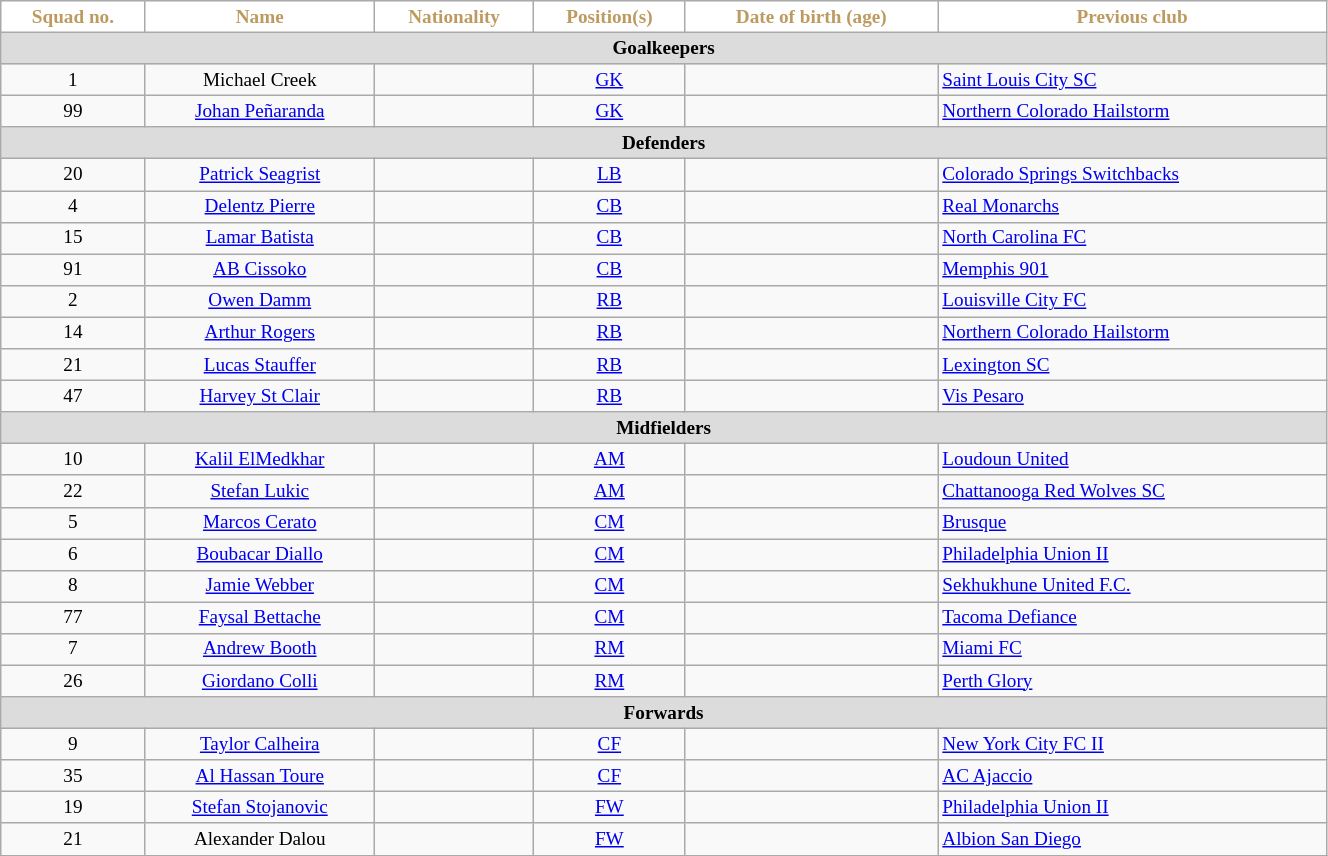<table class="wikitable" style="text-align:center; font-size:80%; width:70%;">
<tr>
<th style="background:#FFFFFF; color:#BD9B60; text-align:center;">Squad no.</th>
<th style="background:#FFFFFF; color:#BD9B60; text-align:center;">Name</th>
<th style="background:#FFFFFF; color:#BD9B60; text-align:center;">Nationality</th>
<th style="background:#FFFFFF; color:#BD9B60; text-align:center;">Position(s)</th>
<th style="background:#FFFFFF; color:#BD9B60; text-align:center;">Date of birth (age)</th>
<th style="background:#FFFFFF; color:#BD9B60; text-align:center;">Previous club</th>
</tr>
<tr>
<th colspan="9" style="background:#dcdcdc; text-align:center;">Goalkeepers</th>
</tr>
<tr>
<td>1</td>
<td>Michael Creek</td>
<td></td>
<td><a href='#'>GK</a></td>
<td></td>
<td align=left> <a href='#'>Saint Louis City SC</a></td>
</tr>
<tr>
<td>99</td>
<td><a href='#'>Johan Peñaranda</a></td>
<td></td>
<td><a href='#'>GK</a></td>
<td></td>
<td align=left> <a href='#'>Northern Colorado Hailstorm</a></td>
</tr>
<tr>
<th colspan="9" style="background:#dcdcdc; text-align:center;">Defenders</th>
</tr>
<tr>
<td>20</td>
<td><a href='#'>Patrick Seagrist</a></td>
<td></td>
<td><a href='#'>LB</a></td>
<td></td>
<td align=left> <a href='#'>Colorado Springs Switchbacks</a></td>
</tr>
<tr>
<td>4</td>
<td><a href='#'>Delentz Pierre</a></td>
<td></td>
<td><a href='#'>CB</a></td>
<td></td>
<td align=left> <a href='#'>Real Monarchs</a></td>
</tr>
<tr>
<td>15</td>
<td><a href='#'>Lamar Batista</a></td>
<td></td>
<td><a href='#'>CB</a></td>
<td></td>
<td align=left> <a href='#'>North Carolina FC</a></td>
</tr>
<tr>
<td>91</td>
<td><a href='#'> AB Cissoko</a></td>
<td></td>
<td><a href='#'>CB</a></td>
<td></td>
<td align=left> <a href='#'>Memphis 901</a></td>
</tr>
<tr>
<td>2</td>
<td><a href='#'>Owen Damm</a></td>
<td></td>
<td><a href='#'>RB</a></td>
<td></td>
<td align=left> <a href='#'>Louisville City FC</a></td>
</tr>
<tr>
<td>14</td>
<td><a href='#'>Arthur Rogers</a></td>
<td></td>
<td><a href='#'>RB</a></td>
<td></td>
<td align=left> <a href='#'>Northern Colorado Hailstorm</a></td>
</tr>
<tr>
<td>21</td>
<td><a href='#'>Lucas Stauffer</a></td>
<td></td>
<td><a href='#'>RB</a></td>
<td></td>
<td align=left> <a href='#'>Lexington SC</a></td>
</tr>
<tr>
<td>47</td>
<td><a href='#'>Harvey St Clair</a></td>
<td></td>
<td><a href='#'>RB</a></td>
<td></td>
<td align=left> <a href='#'>Vis Pesaro</a></td>
</tr>
<tr>
<th colspan="9" style="background:#dcdcdc; text-align:center;">Midfielders</th>
</tr>
<tr>
<td>10</td>
<td><a href='#'>Kalil ElMedkhar</a></td>
<td></td>
<td><a href='#'>AM</a></td>
<td></td>
<td align=left> <a href='#'>Loudoun United</a></td>
</tr>
<tr>
<td>22</td>
<td><a href='#'>Stefan Lukic</a></td>
<td></td>
<td><a href='#'>AM</a></td>
<td></td>
<td align=left> <a href='#'>Chattanooga Red Wolves SC</a></td>
</tr>
<tr>
<td>5</td>
<td><a href='#'>Marcos Cerato</a></td>
<td></td>
<td><a href='#'>CM</a></td>
<td></td>
<td align=left> <a href='#'>Brusque</a></td>
</tr>
<tr>
<td>6</td>
<td><a href='#'>Boubacar Diallo</a></td>
<td></td>
<td><a href='#'>CM</a></td>
<td></td>
<td align=left> <a href='#'>Philadelphia Union II</a></td>
</tr>
<tr>
<td>8</td>
<td><a href='#'>Jamie Webber</a></td>
<td></td>
<td><a href='#'>CM</a></td>
<td></td>
<td align=left> <a href='#'>Sekhukhune United F.C.</a></td>
</tr>
<tr>
<td>77</td>
<td><a href='#'>Faysal Bettache</a></td>
<td></td>
<td><a href='#'>CM</a></td>
<td></td>
<td align=left> <a href='#'>Tacoma Defiance</a></td>
</tr>
<tr>
<td>7</td>
<td><a href='#'>Andrew Booth</a></td>
<td></td>
<td><a href='#'>RM</a></td>
<td></td>
<td align=left> <a href='#'>Miami FC</a></td>
</tr>
<tr>
<td>26</td>
<td><a href='#'>Giordano Colli</a></td>
<td></td>
<td><a href='#'>RM</a></td>
<td></td>
<td align=left> <a href='#'>Perth Glory</a></td>
</tr>
<tr>
<th colspan="9" style="background:#dcdcdc; text-align:center;">Forwards</th>
</tr>
<tr>
<td>9</td>
<td><a href='#'>Taylor Calheira</a></td>
<td></td>
<td><a href='#'>CF</a></td>
<td></td>
<td align=left> <a href='#'>New York City FC II</a></td>
</tr>
<tr>
<td>35</td>
<td><a href='#'>Al Hassan Toure</a></td>
<td></td>
<td><a href='#'>CF</a></td>
<td></td>
<td align=left> <a href='#'>AC Ajaccio</a></td>
</tr>
<tr>
<td>19</td>
<td><a href='#'>Stefan Stojanovic</a></td>
<td></td>
<td><a href='#'>FW</a></td>
<td></td>
<td align=left> <a href='#'>Philadelphia Union II</a></td>
</tr>
<tr>
<td>21</td>
<td>Alexander Dalou</td>
<td></td>
<td><a href='#'>FW</a></td>
<td></td>
<td align=left> <a href='#'>Albion San Diego</a></td>
</tr>
<tr>
</tr>
</table>
